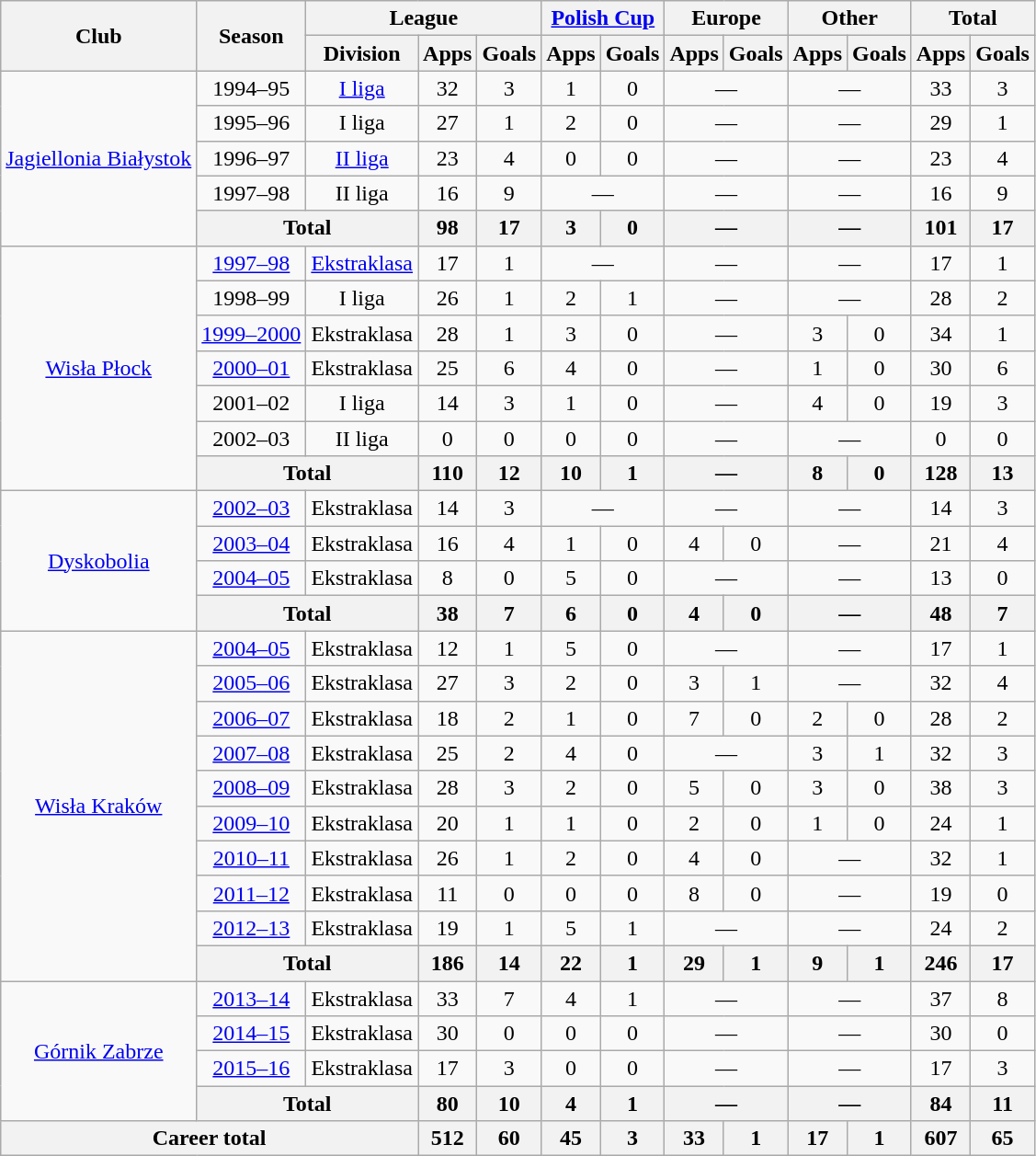<table class="wikitable" style="text-align: center;">
<tr>
<th rowspan="2">Club</th>
<th rowspan="2">Season</th>
<th colspan="3">League</th>
<th colspan="2"><a href='#'>Polish Cup</a></th>
<th colspan="2">Europe</th>
<th colspan="2">Other</th>
<th colspan="2">Total</th>
</tr>
<tr>
<th>Division</th>
<th>Apps</th>
<th>Goals</th>
<th>Apps</th>
<th>Goals</th>
<th>Apps</th>
<th>Goals</th>
<th>Apps</th>
<th>Goals</th>
<th>Apps</th>
<th>Goals</th>
</tr>
<tr>
<td rowspan="5" valign="center"><a href='#'>Jagiellonia Białystok</a></td>
<td>1994–95</td>
<td><a href='#'>I liga</a></td>
<td>32</td>
<td>3</td>
<td>1</td>
<td>0</td>
<td colspan="2">—</td>
<td colspan="2">—</td>
<td>33</td>
<td>3</td>
</tr>
<tr>
<td>1995–96</td>
<td>I liga</td>
<td>27</td>
<td>1</td>
<td>2</td>
<td>0</td>
<td colspan="2">—</td>
<td colspan="2">—</td>
<td>29</td>
<td>1</td>
</tr>
<tr>
<td>1996–97</td>
<td><a href='#'>II liga</a></td>
<td>23</td>
<td>4</td>
<td>0</td>
<td>0</td>
<td colspan="2">—</td>
<td colspan="2">—</td>
<td>23</td>
<td>4</td>
</tr>
<tr>
<td>1997–98</td>
<td>II liga</td>
<td>16</td>
<td>9</td>
<td colspan="2">—</td>
<td colspan="2">—</td>
<td colspan="2">—</td>
<td>16</td>
<td>9</td>
</tr>
<tr>
<th colspan="2">Total</th>
<th>98</th>
<th>17</th>
<th>3</th>
<th>0</th>
<th colspan="2">—</th>
<th colspan="2">—</th>
<th>101</th>
<th>17</th>
</tr>
<tr>
<td rowspan="7" valign="center"><a href='#'>Wisła Płock</a></td>
<td><a href='#'>1997–98</a></td>
<td><a href='#'>Ekstraklasa</a></td>
<td>17</td>
<td>1</td>
<td colspan="2">—</td>
<td colspan="2">—</td>
<td colspan="2">—</td>
<td>17</td>
<td>1</td>
</tr>
<tr>
<td>1998–99</td>
<td>I liga</td>
<td>26</td>
<td>1</td>
<td>2</td>
<td>1</td>
<td colspan="2">—</td>
<td colspan="2">—</td>
<td>28</td>
<td>2</td>
</tr>
<tr>
<td><a href='#'>1999–2000</a></td>
<td>Ekstraklasa</td>
<td>28</td>
<td>1</td>
<td>3</td>
<td>0</td>
<td colspan="2">—</td>
<td>3</td>
<td>0</td>
<td>34</td>
<td>1</td>
</tr>
<tr>
<td><a href='#'>2000–01</a></td>
<td>Ekstraklasa</td>
<td>25</td>
<td>6</td>
<td>4</td>
<td>0</td>
<td colspan="2">—</td>
<td>1</td>
<td>0</td>
<td>30</td>
<td>6</td>
</tr>
<tr>
<td>2001–02</td>
<td>I liga</td>
<td>14</td>
<td>3</td>
<td>1</td>
<td>0</td>
<td colspan="2">—</td>
<td>4</td>
<td>0</td>
<td>19</td>
<td>3</td>
</tr>
<tr>
<td>2002–03</td>
<td>II liga</td>
<td>0</td>
<td>0</td>
<td>0</td>
<td>0</td>
<td colspan="2">—</td>
<td colspan="2">—</td>
<td>0</td>
<td>0</td>
</tr>
<tr>
<th colspan="2">Total</th>
<th>110</th>
<th>12</th>
<th>10</th>
<th>1</th>
<th colspan="2">—</th>
<th>8</th>
<th>0</th>
<th>128</th>
<th>13</th>
</tr>
<tr>
<td rowspan="4" valign="center"><a href='#'>Dyskobolia</a></td>
<td><a href='#'>2002–03</a></td>
<td>Ekstraklasa</td>
<td>14</td>
<td>3</td>
<td colspan="2">—</td>
<td colspan="2">—</td>
<td colspan="2">—</td>
<td>14</td>
<td>3</td>
</tr>
<tr>
<td><a href='#'>2003–04</a></td>
<td>Ekstraklasa</td>
<td>16</td>
<td>4</td>
<td>1</td>
<td>0</td>
<td>4</td>
<td>0</td>
<td colspan="2">—</td>
<td>21</td>
<td>4</td>
</tr>
<tr>
<td><a href='#'>2004–05</a></td>
<td>Ekstraklasa</td>
<td>8</td>
<td>0</td>
<td>5</td>
<td>0</td>
<td colspan="2">—</td>
<td colspan="2">—</td>
<td>13</td>
<td>0</td>
</tr>
<tr>
<th colspan="2">Total</th>
<th>38</th>
<th>7</th>
<th>6</th>
<th>0</th>
<th>4</th>
<th>0</th>
<th colspan="2">—</th>
<th>48</th>
<th>7</th>
</tr>
<tr>
<td rowspan="10" valign="center"><a href='#'>Wisła Kraków</a></td>
<td><a href='#'>2004–05</a></td>
<td>Ekstraklasa</td>
<td>12</td>
<td>1</td>
<td>5</td>
<td>0</td>
<td colspan="2">—</td>
<td colspan="2">—</td>
<td>17</td>
<td>1</td>
</tr>
<tr>
<td><a href='#'>2005–06</a></td>
<td>Ekstraklasa</td>
<td>27</td>
<td>3</td>
<td>2</td>
<td>0</td>
<td>3</td>
<td>1</td>
<td colspan="2">—</td>
<td>32</td>
<td>4</td>
</tr>
<tr>
<td><a href='#'>2006–07</a></td>
<td>Ekstraklasa</td>
<td>18</td>
<td>2</td>
<td>1</td>
<td>0</td>
<td>7</td>
<td>0</td>
<td>2</td>
<td>0</td>
<td>28</td>
<td>2</td>
</tr>
<tr>
<td><a href='#'>2007–08</a></td>
<td>Ekstraklasa</td>
<td>25</td>
<td>2</td>
<td>4</td>
<td>0</td>
<td colspan="2">—</td>
<td>3</td>
<td>1</td>
<td>32</td>
<td>3</td>
</tr>
<tr>
<td><a href='#'>2008–09</a></td>
<td>Ekstraklasa</td>
<td>28</td>
<td>3</td>
<td>2</td>
<td>0</td>
<td>5</td>
<td>0</td>
<td>3</td>
<td>0</td>
<td>38</td>
<td>3</td>
</tr>
<tr>
<td><a href='#'>2009–10</a></td>
<td>Ekstraklasa</td>
<td>20</td>
<td>1</td>
<td>1</td>
<td>0</td>
<td>2</td>
<td>0</td>
<td>1</td>
<td>0</td>
<td>24</td>
<td>1</td>
</tr>
<tr>
<td><a href='#'>2010–11</a></td>
<td>Ekstraklasa</td>
<td>26</td>
<td>1</td>
<td>2</td>
<td>0</td>
<td>4</td>
<td>0</td>
<td colspan="2">—</td>
<td>32</td>
<td>1</td>
</tr>
<tr>
<td><a href='#'>2011–12</a></td>
<td>Ekstraklasa</td>
<td>11</td>
<td>0</td>
<td>0</td>
<td>0</td>
<td>8</td>
<td>0</td>
<td colspan="2">—</td>
<td>19</td>
<td>0</td>
</tr>
<tr>
<td><a href='#'>2012–13</a></td>
<td>Ekstraklasa</td>
<td>19</td>
<td>1</td>
<td>5</td>
<td>1</td>
<td colspan="2">—</td>
<td colspan="2">—</td>
<td>24</td>
<td>2</td>
</tr>
<tr>
<th colspan="2">Total</th>
<th>186</th>
<th>14</th>
<th>22</th>
<th>1</th>
<th>29</th>
<th>1</th>
<th>9</th>
<th>1</th>
<th>246</th>
<th>17</th>
</tr>
<tr>
<td rowspan="4" valign="center"><a href='#'>Górnik Zabrze</a></td>
<td><a href='#'>2013–14</a></td>
<td>Ekstraklasa</td>
<td>33</td>
<td>7</td>
<td>4</td>
<td>1</td>
<td colspan="2">—</td>
<td colspan="2">—</td>
<td>37</td>
<td>8</td>
</tr>
<tr>
<td><a href='#'>2014–15</a></td>
<td>Ekstraklasa</td>
<td>30</td>
<td>0</td>
<td>0</td>
<td>0</td>
<td colspan="2">—</td>
<td colspan="2">—</td>
<td>30</td>
<td>0</td>
</tr>
<tr>
<td><a href='#'>2015–16</a></td>
<td>Ekstraklasa</td>
<td>17</td>
<td>3</td>
<td>0</td>
<td>0</td>
<td colspan="2">—</td>
<td colspan="2">—</td>
<td>17</td>
<td>3</td>
</tr>
<tr>
<th colspan="2">Total</th>
<th>80</th>
<th>10</th>
<th>4</th>
<th>1</th>
<th colspan="2">—</th>
<th colspan="2">—</th>
<th>84</th>
<th>11</th>
</tr>
<tr>
<th colspan="3">Career total</th>
<th>512</th>
<th>60</th>
<th>45</th>
<th>3</th>
<th>33</th>
<th>1</th>
<th>17</th>
<th>1</th>
<th>607</th>
<th>65</th>
</tr>
</table>
